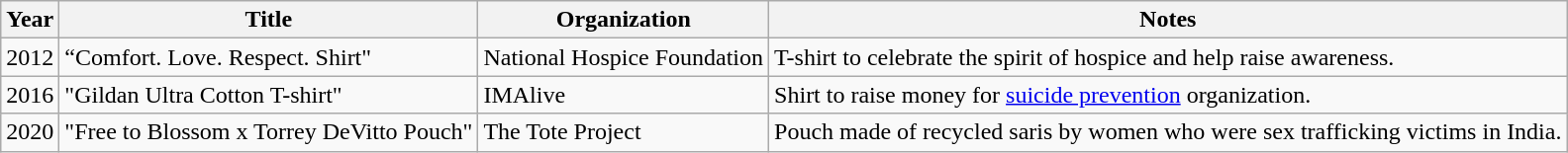<table class="wikitable">
<tr>
<th>Year</th>
<th>Title</th>
<th>Organization</th>
<th>Notes</th>
</tr>
<tr>
<td>2012</td>
<td>“Comfort. Love. Respect. Shirt"</td>
<td>National Hospice Foundation</td>
<td>T-shirt to celebrate the spirit of hospice and help raise awareness.</td>
</tr>
<tr>
<td>2016</td>
<td>"Gildan Ultra Cotton T-shirt"</td>
<td>IMAlive</td>
<td>Shirt to raise money for <a href='#'>suicide prevention</a> organization.</td>
</tr>
<tr>
<td>2020</td>
<td>"Free to Blossom x Torrey DeVitto Pouch"</td>
<td>The Tote Project</td>
<td>Pouch made of recycled saris by women who were sex trafficking victims in India.</td>
</tr>
</table>
